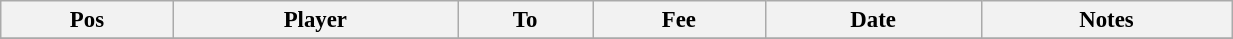<table class="wikitable" style="width:65%; text-align:center; font-size:95%; text-align:left;">
<tr>
<th><strong>Pos</strong></th>
<th><strong>Player</strong></th>
<th><strong>To</strong></th>
<th><strong>Fee</strong></th>
<th><strong>Date</strong></th>
<th><strong>Notes</strong></th>
</tr>
<tr>
</tr>
</table>
